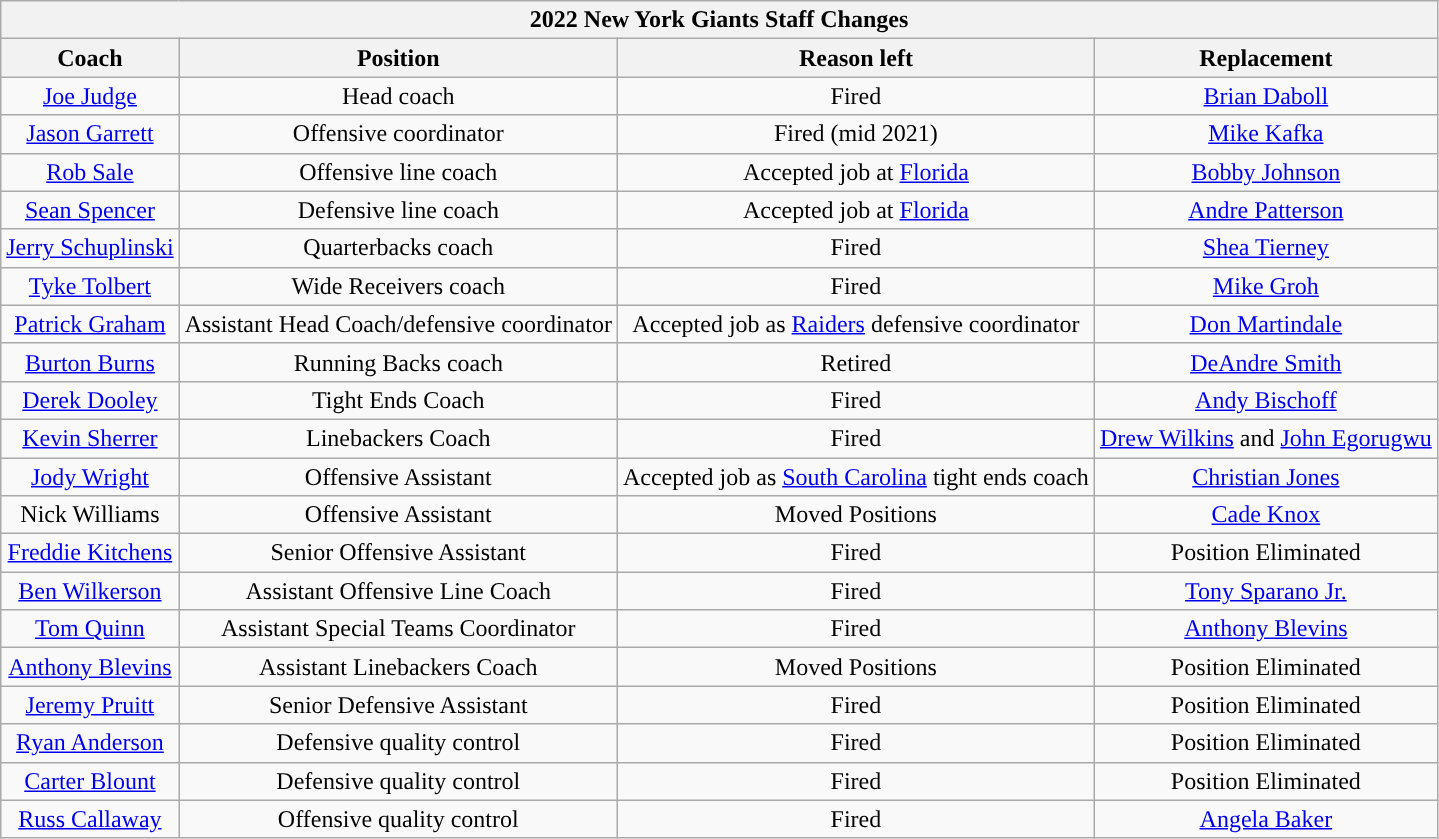<table class="wikitable" style="text-align:center">
<tr>
<th colspan=4>2022 New York Giants Staff Changes</th>
</tr>
<tr>
<th>Coach</th>
<th>Position</th>
<th>Reason left</th>
<th>Replacement</th>
</tr>
<tr>
<td><a href='#'>Joe Judge</a></td>
<td>Head coach</td>
<td>Fired</td>
<td><a href='#'>Brian Daboll</a></td>
</tr>
<tr>
<td><a href='#'>Jason Garrett</a></td>
<td>Offensive coordinator</td>
<td>Fired (mid 2021)</td>
<td><a href='#'>Mike Kafka</a></td>
</tr>
<tr>
<td><a href='#'>Rob Sale</a></td>
<td>Offensive line coach</td>
<td>Accepted job at <a href='#'>Florida</a></td>
<td><a href='#'>Bobby Johnson</a></td>
</tr>
<tr>
<td><a href='#'>Sean Spencer</a></td>
<td>Defensive line coach</td>
<td>Accepted job at <a href='#'>Florida</a></td>
<td><a href='#'>Andre Patterson</a></td>
</tr>
<tr>
<td><a href='#'>Jerry Schuplinski</a></td>
<td>Quarterbacks coach</td>
<td>Fired</td>
<td><a href='#'>Shea Tierney</a></td>
</tr>
<tr>
<td><a href='#'>Tyke Tolbert</a></td>
<td>Wide Receivers coach</td>
<td>Fired</td>
<td><a href='#'>Mike Groh</a></td>
</tr>
<tr>
<td><a href='#'>Patrick Graham</a></td>
<td>Assistant Head Coach/defensive coordinator</td>
<td>Accepted job as <a href='#'>Raiders</a> defensive coordinator</td>
<td><a href='#'>Don Martindale</a></td>
</tr>
<tr>
<td><a href='#'>Burton Burns</a></td>
<td>Running Backs coach</td>
<td>Retired</td>
<td><a href='#'>DeAndre Smith</a></td>
</tr>
<tr>
<td><a href='#'>Derek Dooley</a></td>
<td>Tight Ends Coach</td>
<td>Fired</td>
<td><a href='#'>Andy Bischoff</a></td>
</tr>
<tr>
<td><a href='#'>Kevin Sherrer</a></td>
<td>Linebackers Coach</td>
<td>Fired</td>
<td><a href='#'>Drew Wilkins</a> and <a href='#'>John Egorugwu</a></td>
</tr>
<tr>
<td><a href='#'>Jody Wright</a></td>
<td>Offensive Assistant</td>
<td>Accepted job as <a href='#'>South Carolina</a> tight ends coach</td>
<td><a href='#'>Christian Jones</a></td>
</tr>
<tr>
<td>Nick Williams</td>
<td>Offensive Assistant</td>
<td>Moved Positions</td>
<td><a href='#'>Cade Knox</a></td>
</tr>
<tr>
<td><a href='#'>Freddie Kitchens</a></td>
<td>Senior Offensive Assistant</td>
<td>Fired</td>
<td>Position Eliminated</td>
</tr>
<tr>
<td><a href='#'>Ben Wilkerson</a></td>
<td>Assistant Offensive Line Coach</td>
<td>Fired</td>
<td><a href='#'>Tony Sparano Jr.</a></td>
</tr>
<tr>
<td><a href='#'>Tom Quinn</a></td>
<td>Assistant Special Teams Coordinator</td>
<td>Fired</td>
<td><a href='#'>Anthony Blevins</a></td>
</tr>
<tr>
<td><a href='#'>Anthony Blevins</a></td>
<td>Assistant Linebackers Coach</td>
<td>Moved Positions</td>
<td>Position Eliminated</td>
</tr>
<tr>
<td><a href='#'>Jeremy Pruitt</a></td>
<td>Senior Defensive Assistant</td>
<td>Fired</td>
<td>Position Eliminated</td>
</tr>
<tr>
<td><a href='#'>Ryan Anderson</a></td>
<td>Defensive quality control</td>
<td>Fired</td>
<td>Position Eliminated</td>
</tr>
<tr>
<td><a href='#'>Carter Blount</a></td>
<td>Defensive quality control</td>
<td>Fired</td>
<td>Position Eliminated</td>
</tr>
<tr>
<td><a href='#'>Russ Callaway</a></td>
<td>Offensive quality control</td>
<td>Fired</td>
<td><a href='#'>Angela Baker</a></td>
</tr>
</table>
